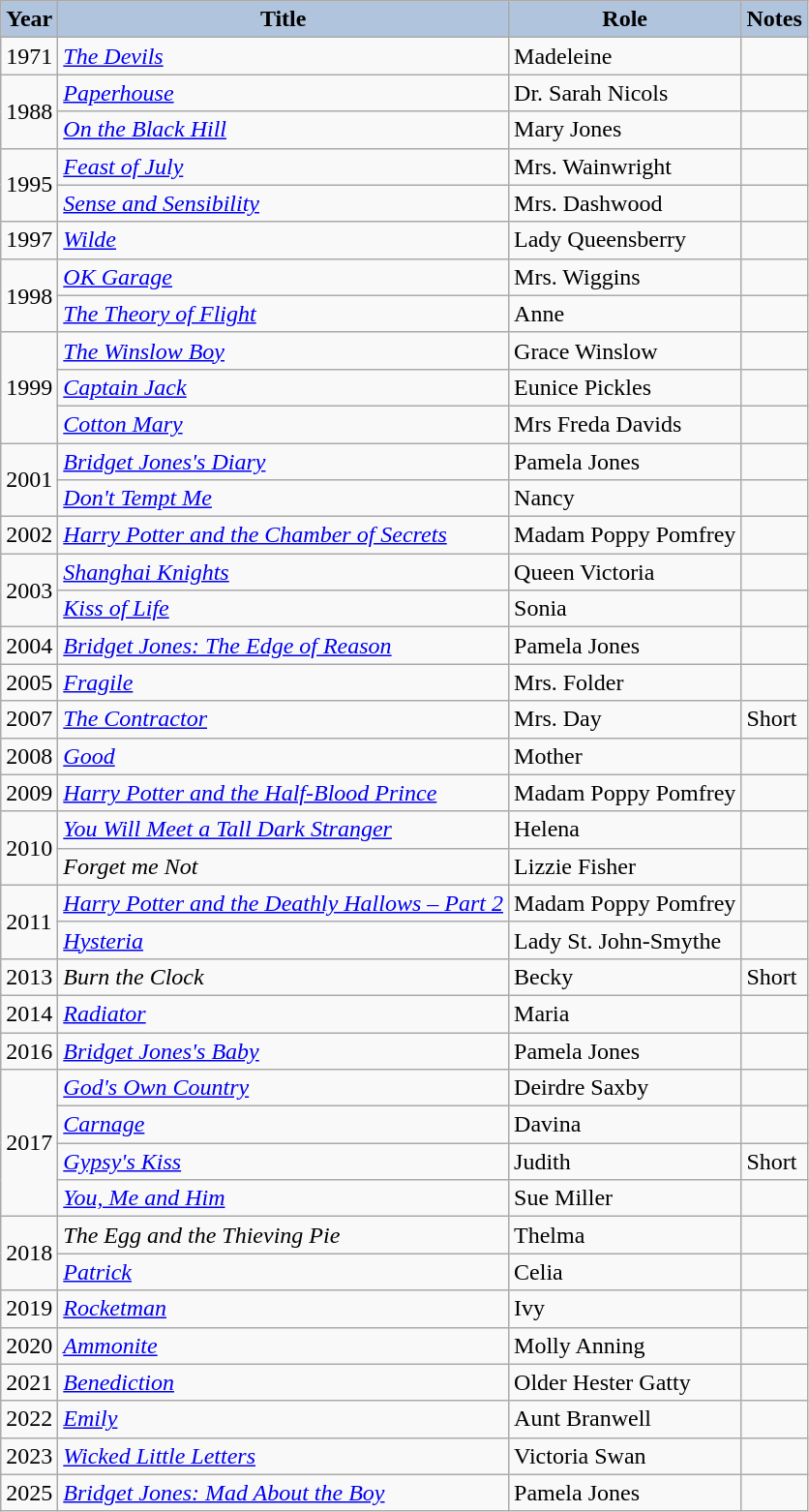<table class="wikitable sortable">
<tr>
<th style="background:#B0C4DE;">Year</th>
<th style="background:#B0C4DE;">Title</th>
<th style="background:#B0C4DE;">Role</th>
<th style="background:#B0C4DE;">Notes</th>
</tr>
<tr>
<td>1971</td>
<td><em><a href='#'>The Devils</a></em></td>
<td>Madeleine</td>
<td></td>
</tr>
<tr>
<td rowspan=2>1988</td>
<td><em><a href='#'>Paperhouse</a></em></td>
<td>Dr. Sarah Nicols</td>
<td></td>
</tr>
<tr>
<td><em><a href='#'>On the Black Hill</a></em></td>
<td>Mary Jones</td>
<td></td>
</tr>
<tr>
<td rowspan=2>1995</td>
<td><em><a href='#'>Feast of July</a></em></td>
<td>Mrs. Wainwright</td>
<td></td>
</tr>
<tr>
<td><em><a href='#'>Sense and Sensibility</a></em></td>
<td>Mrs. Dashwood</td>
<td></td>
</tr>
<tr>
<td>1997</td>
<td><em><a href='#'>Wilde</a></em></td>
<td>Lady Queensberry</td>
<td></td>
</tr>
<tr>
<td rowspan=2>1998</td>
<td><em><a href='#'>OK Garage</a></em></td>
<td>Mrs. Wiggins</td>
<td></td>
</tr>
<tr>
<td><em><a href='#'>The Theory of Flight</a></em></td>
<td>Anne</td>
<td></td>
</tr>
<tr>
<td rowspan=3>1999</td>
<td><em><a href='#'>The Winslow Boy</a></em></td>
<td>Grace Winslow</td>
<td></td>
</tr>
<tr>
<td><em><a href='#'>Captain Jack</a></em></td>
<td>Eunice Pickles</td>
<td></td>
</tr>
<tr>
<td><em><a href='#'>Cotton Mary</a></em></td>
<td>Mrs Freda Davids</td>
<td></td>
</tr>
<tr>
<td rowspan=2>2001</td>
<td><em><a href='#'>Bridget Jones's Diary</a></em></td>
<td>Pamela Jones</td>
<td></td>
</tr>
<tr>
<td><em><a href='#'>Don't Tempt Me</a></em></td>
<td>Nancy</td>
<td></td>
</tr>
<tr>
<td>2002</td>
<td><em><a href='#'>Harry Potter and the Chamber of Secrets</a></em></td>
<td>Madam Poppy Pomfrey</td>
<td></td>
</tr>
<tr>
<td rowspan=2>2003</td>
<td><em><a href='#'>Shanghai Knights</a></em></td>
<td>Queen Victoria</td>
<td></td>
</tr>
<tr>
<td><em><a href='#'>Kiss of Life</a></em></td>
<td>Sonia</td>
<td></td>
</tr>
<tr>
<td>2004</td>
<td><em><a href='#'>Bridget Jones: The Edge of Reason</a></em></td>
<td>Pamela Jones</td>
<td></td>
</tr>
<tr>
<td>2005</td>
<td><em><a href='#'>Fragile</a></em></td>
<td>Mrs. Folder</td>
<td></td>
</tr>
<tr>
<td>2007</td>
<td><em><a href='#'>The Contractor</a></em></td>
<td>Mrs. Day</td>
<td>Short</td>
</tr>
<tr>
<td>2008</td>
<td><em><a href='#'>Good</a></em></td>
<td>Mother</td>
<td></td>
</tr>
<tr>
<td>2009</td>
<td><em><a href='#'>Harry Potter and the Half-Blood Prince</a></em></td>
<td>Madam Poppy Pomfrey</td>
<td></td>
</tr>
<tr>
<td rowspan=2>2010</td>
<td><em><a href='#'>You Will Meet a Tall Dark Stranger</a></em></td>
<td>Helena</td>
<td></td>
</tr>
<tr>
<td><em>Forget me Not</em></td>
<td>Lizzie Fisher</td>
<td></td>
</tr>
<tr>
<td rowspan=2>2011</td>
<td><em><a href='#'>Harry Potter and the Deathly Hallows – Part 2</a></em></td>
<td>Madam Poppy Pomfrey</td>
<td></td>
</tr>
<tr>
<td><em><a href='#'>Hysteria</a></em></td>
<td>Lady St. John-Smythe</td>
<td></td>
</tr>
<tr>
<td>2013</td>
<td><em>Burn the Clock</em></td>
<td>Becky</td>
<td>Short</td>
</tr>
<tr>
<td>2014</td>
<td><em><a href='#'>Radiator</a></em></td>
<td>Maria</td>
<td></td>
</tr>
<tr>
<td>2016</td>
<td><em><a href='#'>Bridget Jones's Baby</a></em></td>
<td>Pamela Jones</td>
<td></td>
</tr>
<tr>
<td rowspan=4>2017</td>
<td><em><a href='#'>God's Own Country</a></em></td>
<td>Deirdre Saxby</td>
<td></td>
</tr>
<tr>
<td><em><a href='#'>Carnage</a></em></td>
<td>Davina</td>
<td></td>
</tr>
<tr>
<td><em><a href='#'>Gypsy's Kiss</a></em></td>
<td>Judith</td>
<td>Short</td>
</tr>
<tr>
<td><em><a href='#'>You, Me and Him</a></em></td>
<td>Sue Miller</td>
<td></td>
</tr>
<tr>
<td rowspan=2>2018</td>
<td><em>The Egg and the Thieving Pie</em></td>
<td>Thelma</td>
<td></td>
</tr>
<tr>
<td><em><a href='#'>Patrick</a></em></td>
<td>Celia</td>
<td></td>
</tr>
<tr>
<td>2019</td>
<td><em><a href='#'>Rocketman</a></em></td>
<td>Ivy</td>
<td></td>
</tr>
<tr>
<td>2020</td>
<td><em><a href='#'>Ammonite</a></em></td>
<td>Molly Anning</td>
<td></td>
</tr>
<tr>
<td>2021</td>
<td><em><a href='#'>Benediction</a></em></td>
<td>Older Hester Gatty</td>
<td></td>
</tr>
<tr>
<td>2022</td>
<td><em><a href='#'>Emily</a></em></td>
<td>Aunt Branwell</td>
<td></td>
</tr>
<tr>
<td>2023</td>
<td><em><a href='#'>Wicked Little Letters</a></em></td>
<td>Victoria Swan</td>
<td></td>
</tr>
<tr>
<td>2025</td>
<td><em><a href='#'>Bridget Jones: Mad About the Boy</a></em></td>
<td>Pamela Jones</td>
<td></td>
</tr>
</table>
